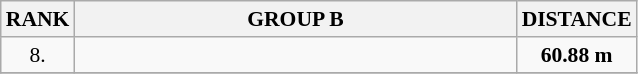<table class="wikitable" style="border-collapse: collapse; font-size: 90%;">
<tr>
<th>RANK</th>
<th style="width: 20em">GROUP B</th>
<th style="width: 5em">DISTANCE</th>
</tr>
<tr>
<td align="center">8.</td>
<td></td>
<td align="center"><strong>60.88 m</strong></td>
</tr>
<tr>
</tr>
</table>
